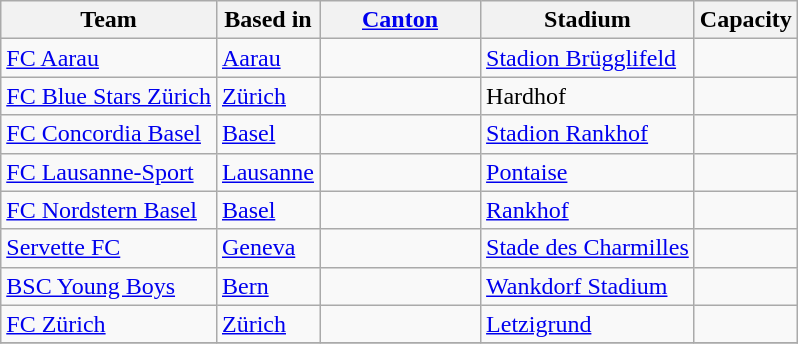<table class="wikitable sortable" style="text-align: left;">
<tr>
<th>Team</th>
<th>Based in</th>
<th width="100"><a href='#'>Canton</a></th>
<th>Stadium</th>
<th>Capacity</th>
</tr>
<tr>
<td><a href='#'>FC Aarau</a></td>
<td><a href='#'>Aarau</a></td>
<td></td>
<td><a href='#'>Stadion Brügglifeld</a></td>
<td></td>
</tr>
<tr>
<td><a href='#'>FC Blue Stars Zürich</a></td>
<td><a href='#'>Zürich</a></td>
<td></td>
<td>Hardhof</td>
<td></td>
</tr>
<tr>
<td><a href='#'>FC Concordia Basel</a></td>
<td><a href='#'>Basel</a></td>
<td></td>
<td><a href='#'>Stadion Rankhof</a></td>
<td></td>
</tr>
<tr>
<td><a href='#'>FC Lausanne-Sport</a></td>
<td><a href='#'>Lausanne</a></td>
<td></td>
<td><a href='#'>Pontaise</a></td>
<td></td>
</tr>
<tr>
<td><a href='#'>FC Nordstern Basel</a></td>
<td><a href='#'>Basel</a></td>
<td></td>
<td><a href='#'>Rankhof</a></td>
<td></td>
</tr>
<tr>
<td><a href='#'>Servette FC</a></td>
<td><a href='#'>Geneva</a></td>
<td></td>
<td><a href='#'>Stade des Charmilles</a></td>
<td></td>
</tr>
<tr>
<td><a href='#'>BSC Young Boys</a></td>
<td><a href='#'>Bern</a></td>
<td></td>
<td><a href='#'>Wankdorf Stadium</a></td>
<td></td>
</tr>
<tr>
<td><a href='#'>FC Zürich</a></td>
<td><a href='#'>Zürich</a></td>
<td></td>
<td><a href='#'>Letzigrund</a></td>
<td></td>
</tr>
<tr>
</tr>
</table>
